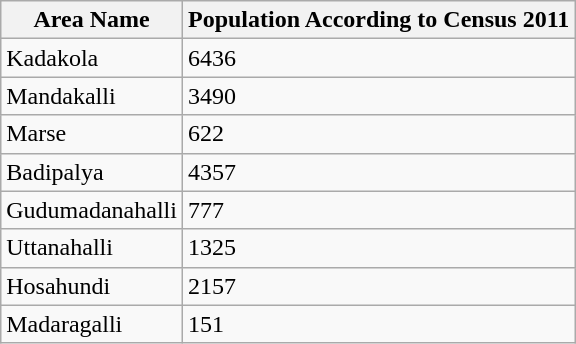<table class="wikitable">
<tr>
<th>Area Name</th>
<th>Population According to Census 2011</th>
</tr>
<tr>
<td>Kadakola</td>
<td>6436</td>
</tr>
<tr>
<td>Mandakalli</td>
<td>3490</td>
</tr>
<tr>
<td>Marse</td>
<td>622</td>
</tr>
<tr>
<td>Badipalya</td>
<td>4357</td>
</tr>
<tr>
<td>Gudumadanahalli</td>
<td>777</td>
</tr>
<tr>
<td>Uttanahalli</td>
<td>1325</td>
</tr>
<tr>
<td>Hosahundi</td>
<td>2157</td>
</tr>
<tr>
<td>Madaragalli</td>
<td>151</td>
</tr>
</table>
